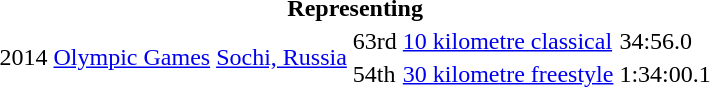<table>
<tr>
<th colspan="6">Representing </th>
</tr>
<tr>
<td rowspan=2>2014</td>
<td rowspan=2><a href='#'>Olympic Games</a></td>
<td rowspan=2><a href='#'>Sochi, Russia</a></td>
<td>63rd</td>
<td><a href='#'>10 kilometre classical</a></td>
<td>34:56.0</td>
</tr>
<tr>
<td>54th</td>
<td><a href='#'>30 kilometre freestyle</a></td>
<td>1:34:00.1</td>
</tr>
</table>
